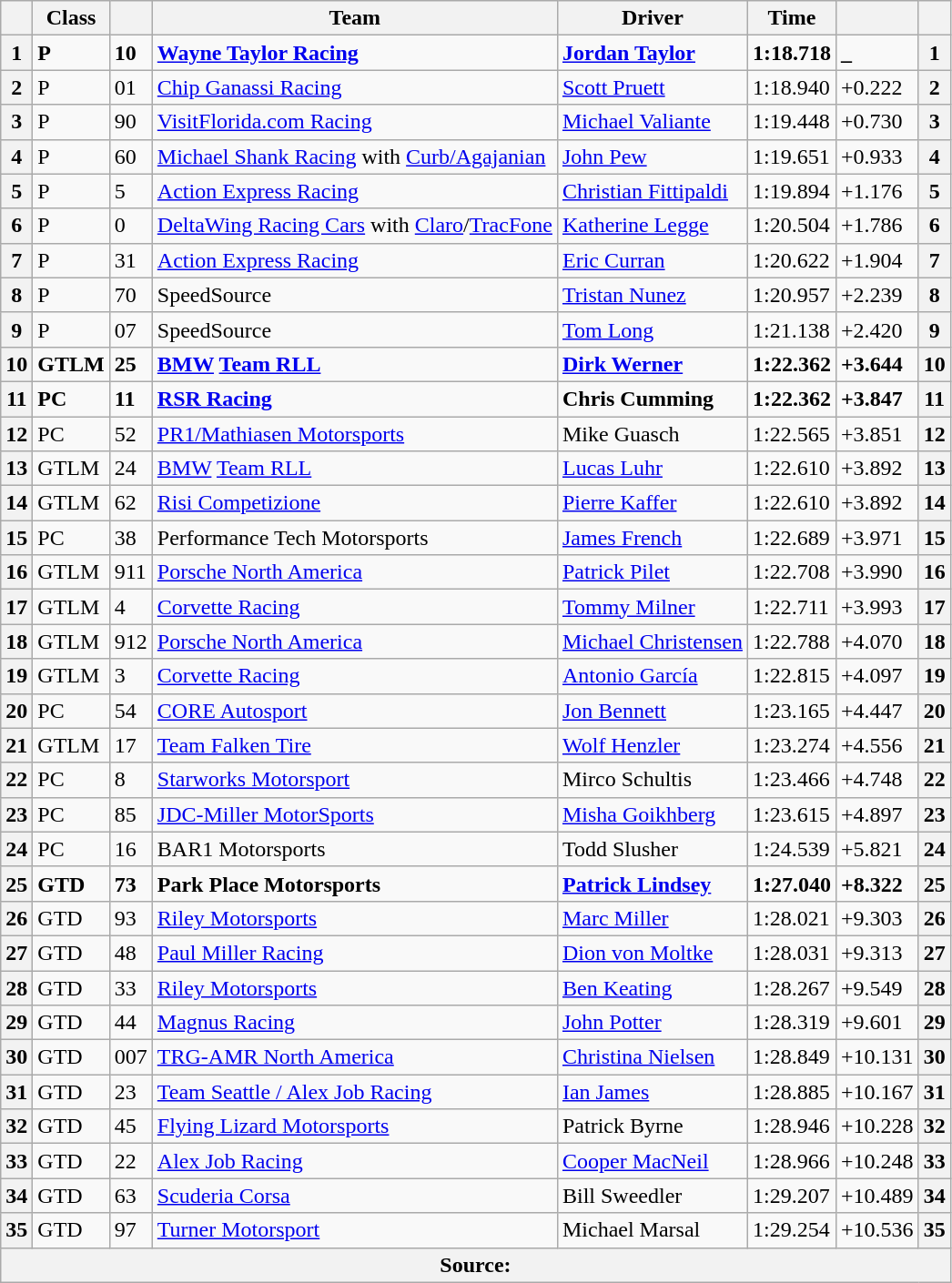<table class="wikitable">
<tr>
<th></th>
<th>Class</th>
<th></th>
<th>Team</th>
<th>Driver</th>
<th>Time</th>
<th></th>
<th></th>
</tr>
<tr>
<th>1</th>
<td><strong>P</strong></td>
<td><strong>10</strong></td>
<td><strong> <a href='#'>Wayne Taylor Racing</a></strong></td>
<td><strong> <a href='#'>Jordan Taylor</a></strong></td>
<td><strong>1:18.718</strong></td>
<td><strong>_</strong></td>
<th>1</th>
</tr>
<tr>
<th>2</th>
<td>P</td>
<td>01</td>
<td> <a href='#'>Chip Ganassi Racing</a></td>
<td> <a href='#'>Scott Pruett</a></td>
<td>1:18.940</td>
<td>+0.222</td>
<th>2</th>
</tr>
<tr>
<th>3</th>
<td>P</td>
<td>90</td>
<td> <a href='#'>VisitFlorida.com Racing</a></td>
<td> <a href='#'>Michael Valiante</a></td>
<td>1:19.448</td>
<td>+0.730</td>
<th>3</th>
</tr>
<tr>
<th>4</th>
<td>P</td>
<td>60</td>
<td> <a href='#'>Michael Shank Racing</a> with <a href='#'>Curb/Agajanian</a></td>
<td> <a href='#'>John Pew</a></td>
<td>1:19.651</td>
<td>+0.933</td>
<th>4</th>
</tr>
<tr>
<th>5</th>
<td>P</td>
<td>5</td>
<td> <a href='#'>Action Express Racing</a></td>
<td> <a href='#'>Christian Fittipaldi</a></td>
<td>1:19.894</td>
<td>+1.176</td>
<th>5</th>
</tr>
<tr>
<th>6</th>
<td>P</td>
<td>0</td>
<td> <a href='#'>DeltaWing Racing Cars</a> with <a href='#'>Claro</a>/<a href='#'>TracFone</a></td>
<td> <a href='#'>Katherine Legge</a></td>
<td>1:20.504</td>
<td>+1.786</td>
<th>6</th>
</tr>
<tr>
<th>7</th>
<td>P</td>
<td>31</td>
<td> <a href='#'>Action Express Racing</a></td>
<td> <a href='#'>Eric Curran</a></td>
<td>1:20.622</td>
<td>+1.904</td>
<th>7</th>
</tr>
<tr>
<th>8</th>
<td>P</td>
<td>70</td>
<td> SpeedSource</td>
<td> <a href='#'>Tristan Nunez</a></td>
<td>1:20.957</td>
<td>+2.239</td>
<th>8</th>
</tr>
<tr>
<th>9</th>
<td>P</td>
<td>07</td>
<td> SpeedSource</td>
<td> <a href='#'>Tom Long</a></td>
<td>1:21.138</td>
<td>+2.420</td>
<th>9</th>
</tr>
<tr>
<th>10</th>
<td><strong>GTLM</strong></td>
<td><strong>25</strong></td>
<td><strong> <a href='#'>BMW</a> <a href='#'>Team RLL</a></strong></td>
<td><strong> <a href='#'>Dirk Werner</a></strong></td>
<td><strong>1:22.362</strong></td>
<td><strong>+3.644</strong></td>
<th>10</th>
</tr>
<tr>
<th>11</th>
<td><strong>PC</strong></td>
<td><strong>11</strong></td>
<td><strong> <a href='#'>RSR Racing</a></strong></td>
<td><strong> Chris Cumming</strong></td>
<td><strong>1:22.362</strong></td>
<td><strong>+3.847</strong></td>
<th>11</th>
</tr>
<tr>
<th>12</th>
<td>PC</td>
<td>52</td>
<td> <a href='#'>PR1/Mathiasen Motorsports</a></td>
<td> Mike Guasch</td>
<td>1:22.565</td>
<td>+3.851</td>
<th>12</th>
</tr>
<tr>
<th>13</th>
<td>GTLM</td>
<td>24</td>
<td> <a href='#'>BMW</a> <a href='#'>Team RLL</a></td>
<td> <a href='#'>Lucas Luhr</a></td>
<td>1:22.610</td>
<td>+3.892</td>
<th>13</th>
</tr>
<tr>
<th>14</th>
<td>GTLM</td>
<td>62</td>
<td> <a href='#'>Risi Competizione</a></td>
<td> <a href='#'>Pierre Kaffer</a></td>
<td>1:22.610</td>
<td>+3.892</td>
<th>14</th>
</tr>
<tr>
<th>15</th>
<td>PC</td>
<td>38</td>
<td> Performance Tech Motorsports</td>
<td> <a href='#'>James French</a></td>
<td>1:22.689</td>
<td>+3.971</td>
<th>15</th>
</tr>
<tr>
<th>16</th>
<td>GTLM</td>
<td>911</td>
<td> <a href='#'>Porsche North America</a></td>
<td> <a href='#'>Patrick Pilet</a></td>
<td>1:22.708</td>
<td>+3.990</td>
<th>16</th>
</tr>
<tr>
<th>17</th>
<td>GTLM</td>
<td>4</td>
<td> <a href='#'>Corvette Racing</a></td>
<td> <a href='#'>Tommy Milner</a></td>
<td>1:22.711</td>
<td>+3.993</td>
<th>17</th>
</tr>
<tr>
<th>18</th>
<td>GTLM</td>
<td>912</td>
<td> <a href='#'>Porsche North America</a></td>
<td> <a href='#'>Michael Christensen</a></td>
<td>1:22.788</td>
<td>+4.070</td>
<th>18</th>
</tr>
<tr>
<th>19</th>
<td>GTLM</td>
<td>3</td>
<td> <a href='#'>Corvette Racing</a></td>
<td> <a href='#'>Antonio García</a></td>
<td>1:22.815</td>
<td>+4.097</td>
<th>19</th>
</tr>
<tr>
<th>20</th>
<td>PC</td>
<td>54</td>
<td> <a href='#'>CORE Autosport</a></td>
<td> <a href='#'>Jon Bennett</a></td>
<td>1:23.165</td>
<td>+4.447</td>
<th>20</th>
</tr>
<tr>
<th>21</th>
<td>GTLM</td>
<td>17</td>
<td> <a href='#'>Team Falken Tire</a></td>
<td> <a href='#'>Wolf Henzler</a></td>
<td>1:23.274</td>
<td>+4.556</td>
<th>21</th>
</tr>
<tr>
<th>22</th>
<td>PC</td>
<td>8</td>
<td> <a href='#'>Starworks Motorsport</a></td>
<td> Mirco Schultis</td>
<td>1:23.466</td>
<td>+4.748</td>
<th>22</th>
</tr>
<tr>
<th>23</th>
<td>PC</td>
<td>85</td>
<td> <a href='#'>JDC-Miller MotorSports</a></td>
<td> <a href='#'>Misha Goikhberg</a></td>
<td>1:23.615</td>
<td>+4.897</td>
<th>23</th>
</tr>
<tr>
<th>24</th>
<td>PC</td>
<td>16</td>
<td> BAR1 Motorsports</td>
<td> Todd Slusher</td>
<td>1:24.539</td>
<td>+5.821</td>
<th>24</th>
</tr>
<tr>
<th>25</th>
<td><strong>GTD</strong></td>
<td><strong>73</strong></td>
<td><strong> Park Place Motorsports</strong></td>
<td><strong> <a href='#'>Patrick Lindsey</a></strong></td>
<td><strong>1:27.040</strong></td>
<td><strong>+8.322</strong></td>
<th>25</th>
</tr>
<tr>
<th>26</th>
<td>GTD</td>
<td>93</td>
<td> <a href='#'>Riley Motorsports</a></td>
<td> <a href='#'>Marc Miller</a></td>
<td>1:28.021</td>
<td>+9.303</td>
<th>26</th>
</tr>
<tr>
<th>27</th>
<td>GTD</td>
<td>48</td>
<td> <a href='#'>Paul Miller Racing</a></td>
<td> <a href='#'>Dion von Moltke</a></td>
<td>1:28.031</td>
<td>+9.313</td>
<th>27</th>
</tr>
<tr>
<th>28</th>
<td>GTD</td>
<td>33</td>
<td> <a href='#'>Riley Motorsports</a></td>
<td> <a href='#'>Ben Keating</a></td>
<td>1:28.267</td>
<td>+9.549</td>
<th>28</th>
</tr>
<tr>
<th>29</th>
<td>GTD</td>
<td>44</td>
<td> <a href='#'>Magnus Racing</a></td>
<td> <a href='#'>John Potter</a></td>
<td>1:28.319</td>
<td>+9.601</td>
<th>29</th>
</tr>
<tr>
<th>30</th>
<td>GTD</td>
<td>007</td>
<td> <a href='#'>TRG-AMR North America</a></td>
<td> <a href='#'>Christina Nielsen</a></td>
<td>1:28.849</td>
<td>+10.131</td>
<th>30</th>
</tr>
<tr>
<th>31</th>
<td>GTD</td>
<td>23</td>
<td> <a href='#'>Team Seattle / Alex Job Racing</a></td>
<td> <a href='#'>Ian James</a></td>
<td>1:28.885</td>
<td>+10.167</td>
<th>31</th>
</tr>
<tr>
<th>32</th>
<td>GTD</td>
<td>45</td>
<td> <a href='#'>Flying Lizard Motorsports</a></td>
<td> Patrick Byrne</td>
<td>1:28.946</td>
<td>+10.228</td>
<th>32</th>
</tr>
<tr>
<th>33</th>
<td>GTD</td>
<td>22</td>
<td> <a href='#'>Alex Job Racing</a></td>
<td> <a href='#'>Cooper MacNeil</a></td>
<td>1:28.966</td>
<td>+10.248</td>
<th>33</th>
</tr>
<tr>
<th>34</th>
<td>GTD</td>
<td>63</td>
<td> <a href='#'>Scuderia Corsa</a></td>
<td> Bill Sweedler</td>
<td>1:29.207</td>
<td>+10.489</td>
<th>34</th>
</tr>
<tr>
<th>35</th>
<td>GTD</td>
<td>97</td>
<td> <a href='#'>Turner Motorsport</a></td>
<td> Michael Marsal</td>
<td>1:29.254</td>
<td>+10.536</td>
<th>35</th>
</tr>
<tr>
<th colspan="8">Source:</th>
</tr>
</table>
